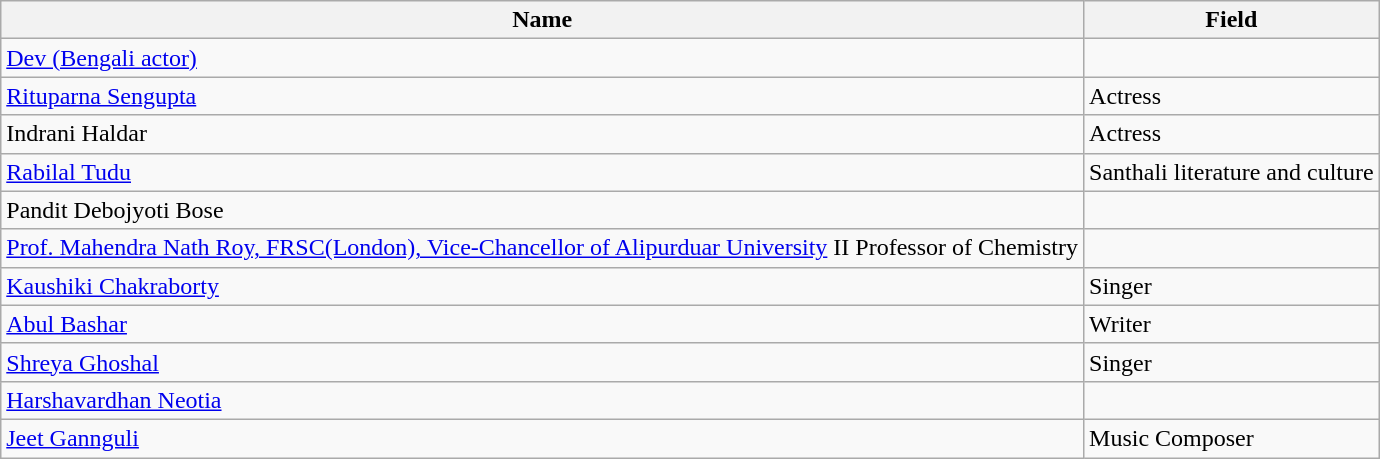<table class="wikitable sortable" border="0">
<tr>
<th>Name</th>
<th>Field</th>
</tr>
<tr>
<td><a href='#'>Dev (Bengali actor)</a></td>
<td></td>
</tr>
<tr>
<td><a href='#'>Rituparna Sengupta</a></td>
<td>Actress</td>
</tr>
<tr>
<td>Indrani Haldar</td>
<td>Actress</td>
</tr>
<tr>
<td><a href='#'>Rabilal Tudu</a></td>
<td>Santhali literature and culture</td>
</tr>
<tr>
<td>Pandit Debojyoti Bose</td>
<td></td>
</tr>
<tr>
<td><a href='#'>Prof. Mahendra Nath Roy, FRSC(London), Vice-Chancellor of Alipurduar University</a> II                    Professor of Chemistry</td>
</tr>
<tr>
<td><a href='#'>Kaushiki Chakraborty</a></td>
<td>Singer</td>
</tr>
<tr>
<td><a href='#'>Abul Bashar</a></td>
<td>Writer</td>
</tr>
<tr>
<td><a href='#'>Shreya Ghoshal</a></td>
<td>Singer</td>
</tr>
<tr>
<td><a href='#'>Harshavardhan Neotia</a></td>
<td></td>
</tr>
<tr>
<td><a href='#'>Jeet Gannguli</a></td>
<td>Music Composer</td>
</tr>
</table>
